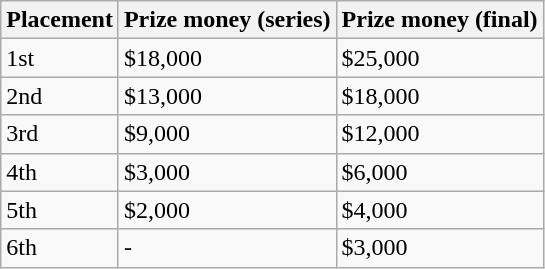<table class="wikitable">
<tr>
<th>Placement</th>
<th>Prize money (series)</th>
<th>Prize money (final)</th>
</tr>
<tr>
<td>1st</td>
<td>$18,000</td>
<td>$25,000</td>
</tr>
<tr>
<td>2nd</td>
<td>$13,000</td>
<td>$18,000</td>
</tr>
<tr>
<td>3rd</td>
<td>$9,000</td>
<td>$12,000</td>
</tr>
<tr>
<td>4th</td>
<td>$3,000</td>
<td>$6,000</td>
</tr>
<tr>
<td>5th</td>
<td>$2,000</td>
<td>$4,000</td>
</tr>
<tr>
<td>6th</td>
<td>-</td>
<td>$3,000</td>
</tr>
</table>
